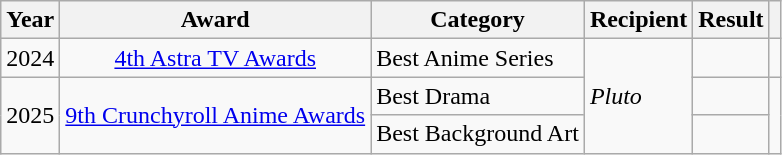<table class="wikitable plainrowheaders sortable">
<tr>
<th scope="col">Year</th>
<th scope="col">Award</th>
<th scope="col">Category</th>
<th scope="col">Recipient</th>
<th scope="col">Result</th>
<th scope="col" class="unsortable"></th>
</tr>
<tr>
<td align="center">2024</td>
<td align="center"><a href='#'>4th Astra TV Awards</a></td>
<td>Best Anime Series</td>
<td rowspan="3"><em>Pluto</em></td>
<td></td>
<td style="text-align:center;"></td>
</tr>
<tr>
<td rowspan="2" align="center">2025</td>
<td rowspan="2" align="center"><a href='#'>9th Crunchyroll Anime Awards</a></td>
<td>Best Drama</td>
<td></td>
<td rowspan="2" style="text-align:center;"></td>
</tr>
<tr>
<td>Best Background Art</td>
<td></td>
</tr>
</table>
